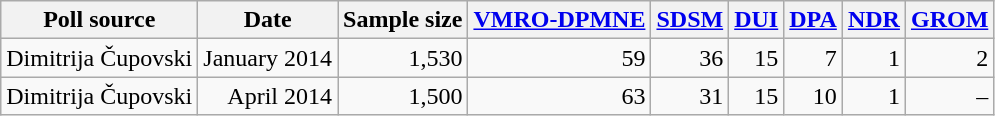<table class=wikitable style=text-align:right>
<tr>
<th>Poll source</th>
<th>Date</th>
<th>Sample size</th>
<th><a href='#'>VMRO-DPMNE</a></th>
<th><a href='#'>SDSM</a></th>
<th><a href='#'>DUI</a></th>
<th><a href='#'>DPA</a></th>
<th><a href='#'>NDR</a></th>
<th><a href='#'>GROM</a></th>
</tr>
<tr>
<td align=left>Dimitrija Čupovski</td>
<td>January 2014</td>
<td>1,530</td>
<td>59</td>
<td>36</td>
<td>15</td>
<td>7</td>
<td>1</td>
<td>2</td>
</tr>
<tr>
<td align=left>Dimitrija Čupovski</td>
<td>April 2014</td>
<td>1,500</td>
<td>63</td>
<td>31</td>
<td>15</td>
<td>10</td>
<td>1</td>
<td>–</td>
</tr>
</table>
